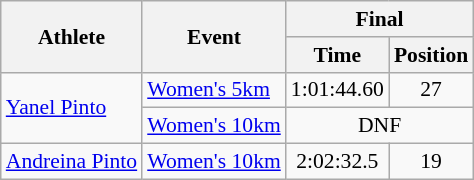<table class="wikitable" border="1" style="font-size:90%">
<tr>
<th rowspan=2>Athlete</th>
<th rowspan=2>Event</th>
<th colspan=2>Final</th>
</tr>
<tr>
<th>Time</th>
<th>Position</th>
</tr>
<tr>
<td rowspan=2><a href='#'>Yanel Pinto</a></td>
<td><a href='#'>Women's 5km</a></td>
<td align=center>1:01:44.60</td>
<td align=center>27</td>
</tr>
<tr>
<td><a href='#'>Women's 10km</a></td>
<td align=center colspan=2>DNF</td>
</tr>
<tr>
<td rowspan=1><a href='#'>Andreina Pinto</a></td>
<td><a href='#'>Women's 10km</a></td>
<td align=center>2:02:32.5</td>
<td align=center>19</td>
</tr>
</table>
